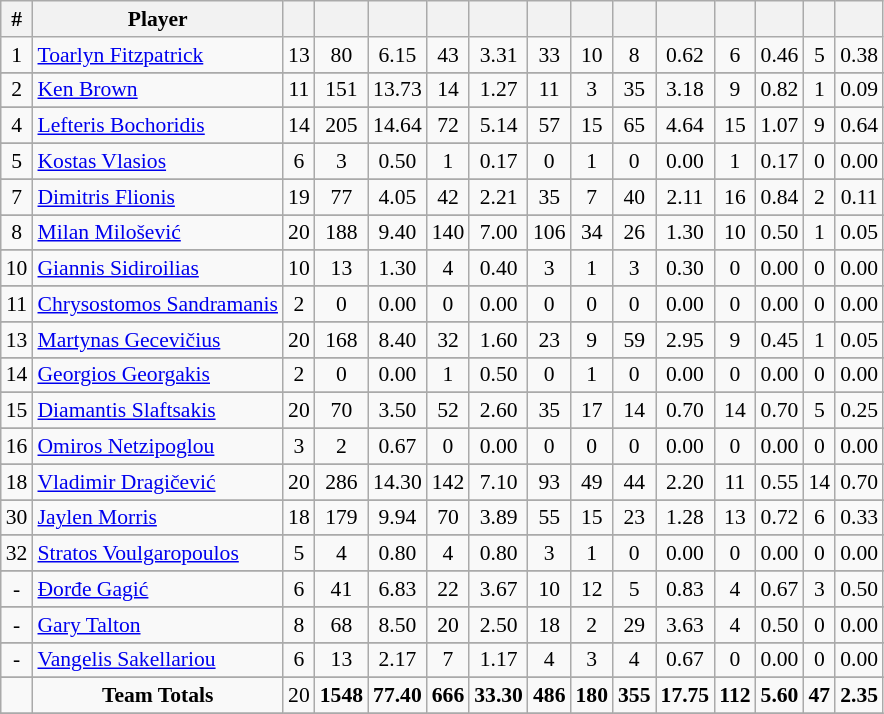<table class="wikitable sortable" style="font-size:90%; text-align:center;">
<tr>
<th>#</th>
<th>Player</th>
<th></th>
<th></th>
<th></th>
<th></th>
<th></th>
<th></th>
<th></th>
<th></th>
<th></th>
<th></th>
<th></th>
<th></th>
<th></th>
</tr>
<tr>
<td>1</td>
<td align="left"> <a href='#'>Toarlyn Fitzpatrick</a></td>
<td>13</td>
<td>80</td>
<td>6.15</td>
<td>43</td>
<td>3.31</td>
<td>33</td>
<td>10</td>
<td>8</td>
<td>0.62</td>
<td>6</td>
<td>0.46</td>
<td>5</td>
<td>0.38</td>
</tr>
<tr>
</tr>
<tr>
<td>2</td>
<td align="left"> <a href='#'>Ken Brown</a></td>
<td>11</td>
<td>151</td>
<td>13.73</td>
<td>14</td>
<td>1.27</td>
<td>11</td>
<td>3</td>
<td>35</td>
<td>3.18</td>
<td>9</td>
<td>0.82</td>
<td>1</td>
<td>0.09</td>
</tr>
<tr>
</tr>
<tr>
<td>4</td>
<td align="left"> <a href='#'>Lefteris Bochoridis</a></td>
<td>14</td>
<td>205</td>
<td>14.64</td>
<td>72</td>
<td>5.14</td>
<td>57</td>
<td>15</td>
<td>65</td>
<td>4.64</td>
<td>15</td>
<td>1.07</td>
<td>9</td>
<td>0.64</td>
</tr>
<tr>
</tr>
<tr>
<td>5</td>
<td align="left"> <a href='#'>Kostas Vlasios</a></td>
<td>6</td>
<td>3</td>
<td>0.50</td>
<td>1</td>
<td>0.17</td>
<td>0</td>
<td>1</td>
<td>0</td>
<td>0.00</td>
<td>1</td>
<td>0.17</td>
<td>0</td>
<td>0.00</td>
</tr>
<tr>
</tr>
<tr>
<td>7</td>
<td align="left"> <a href='#'>Dimitris Flionis</a></td>
<td>19</td>
<td>77</td>
<td>4.05</td>
<td>42</td>
<td>2.21</td>
<td>35</td>
<td>7</td>
<td>40</td>
<td>2.11</td>
<td>16</td>
<td>0.84</td>
<td>2</td>
<td>0.11</td>
</tr>
<tr>
</tr>
<tr>
<td>8</td>
<td align="left"> <a href='#'>Milan Milošević</a></td>
<td>20</td>
<td>188</td>
<td>9.40</td>
<td>140</td>
<td>7.00</td>
<td>106</td>
<td>34</td>
<td>26</td>
<td>1.30</td>
<td>10</td>
<td>0.50</td>
<td>1</td>
<td>0.05</td>
</tr>
<tr>
</tr>
<tr>
<td>10</td>
<td align="left"> <a href='#'>Giannis Sidiroilias</a></td>
<td>10</td>
<td>13</td>
<td>1.30</td>
<td>4</td>
<td>0.40</td>
<td>3</td>
<td>1</td>
<td>3</td>
<td>0.30</td>
<td>0</td>
<td>0.00</td>
<td>0</td>
<td>0.00</td>
</tr>
<tr>
</tr>
<tr>
<td>11</td>
<td align="left"> <a href='#'>Chrysostomos Sandramanis</a></td>
<td>2</td>
<td>0</td>
<td>0.00</td>
<td>0</td>
<td>0.00</td>
<td>0</td>
<td>0</td>
<td>0</td>
<td>0.00</td>
<td>0</td>
<td>0.00</td>
<td>0</td>
<td>0.00</td>
</tr>
<tr>
</tr>
<tr>
<td>13</td>
<td align="left"> <a href='#'>Martynas Gecevičius</a></td>
<td>20</td>
<td>168</td>
<td>8.40</td>
<td>32</td>
<td>1.60</td>
<td>23</td>
<td>9</td>
<td>59</td>
<td>2.95</td>
<td>9</td>
<td>0.45</td>
<td>1</td>
<td>0.05</td>
</tr>
<tr>
</tr>
<tr>
<td>14</td>
<td align="left"> <a href='#'>Georgios Georgakis</a></td>
<td>2</td>
<td>0</td>
<td>0.00</td>
<td>1</td>
<td>0.50</td>
<td>0</td>
<td>1</td>
<td>0</td>
<td>0.00</td>
<td>0</td>
<td>0.00</td>
<td>0</td>
<td>0.00</td>
</tr>
<tr>
</tr>
<tr>
<td>15</td>
<td align="left"> <a href='#'>Diamantis Slaftsakis</a></td>
<td>20</td>
<td>70</td>
<td>3.50</td>
<td>52</td>
<td>2.60</td>
<td>35</td>
<td>17</td>
<td>14</td>
<td>0.70</td>
<td>14</td>
<td>0.70</td>
<td>5</td>
<td>0.25</td>
</tr>
<tr>
</tr>
<tr>
<td>16</td>
<td align="left"> <a href='#'>Omiros Netzipoglou</a></td>
<td>3</td>
<td>2</td>
<td>0.67</td>
<td>0</td>
<td>0.00</td>
<td>0</td>
<td>0</td>
<td>0</td>
<td>0.00</td>
<td>0</td>
<td>0.00</td>
<td>0</td>
<td>0.00</td>
</tr>
<tr>
</tr>
<tr>
<td>18</td>
<td align="left"> <a href='#'>Vladimir Dragičević</a></td>
<td>20</td>
<td>286</td>
<td>14.30</td>
<td>142</td>
<td>7.10</td>
<td>93</td>
<td>49</td>
<td>44</td>
<td>2.20</td>
<td>11</td>
<td>0.55</td>
<td>14</td>
<td>0.70</td>
</tr>
<tr>
</tr>
<tr>
<td>30</td>
<td align="left"> <a href='#'>Jaylen Morris</a></td>
<td>18</td>
<td>179</td>
<td>9.94</td>
<td>70</td>
<td>3.89</td>
<td>55</td>
<td>15</td>
<td>23</td>
<td>1.28</td>
<td>13</td>
<td>0.72</td>
<td>6</td>
<td>0.33</td>
</tr>
<tr>
</tr>
<tr>
<td>32</td>
<td align="left"> <a href='#'>Stratos Voulgaropoulos</a></td>
<td>5</td>
<td>4</td>
<td>0.80</td>
<td>4</td>
<td>0.80</td>
<td>3</td>
<td>1</td>
<td>0</td>
<td>0.00</td>
<td>0</td>
<td>0.00</td>
<td>0</td>
<td>0.00</td>
</tr>
<tr>
</tr>
<tr>
<td>-</td>
<td align="left"> <a href='#'>Đorđe Gagić</a></td>
<td>6</td>
<td>41</td>
<td>6.83</td>
<td>22</td>
<td>3.67</td>
<td>10</td>
<td>12</td>
<td>5</td>
<td>0.83</td>
<td>4</td>
<td>0.67</td>
<td>3</td>
<td>0.50</td>
</tr>
<tr>
</tr>
<tr>
<td>-</td>
<td align="left"> <a href='#'>Gary Talton</a></td>
<td>8</td>
<td>68</td>
<td>8.50</td>
<td>20</td>
<td>2.50</td>
<td>18</td>
<td>2</td>
<td>29</td>
<td>3.63</td>
<td>4</td>
<td>0.50</td>
<td>0</td>
<td>0.00</td>
</tr>
<tr>
</tr>
<tr>
<td>-</td>
<td align="left"> <a href='#'>Vangelis Sakellariou</a></td>
<td>6</td>
<td>13</td>
<td>2.17</td>
<td>7</td>
<td>1.17</td>
<td>4</td>
<td>3</td>
<td>4</td>
<td>0.67</td>
<td>0</td>
<td>0.00</td>
<td>0</td>
<td>0.00</td>
</tr>
<tr>
</tr>
<tr>
<td></td>
<td><strong>Team Totals</strong></td>
<td>20</td>
<td><strong>1548</strong></td>
<td><strong>77.40</strong></td>
<td><strong>666</strong></td>
<td><strong>33.30</strong></td>
<td><strong>486</strong></td>
<td><strong>180</strong></td>
<td><strong>355</strong></td>
<td><strong>17.75</strong></td>
<td><strong>112</strong></td>
<td><strong>5.60</strong></td>
<td><strong>47</strong></td>
<td><strong>2.35</strong></td>
</tr>
<tr>
</tr>
</table>
